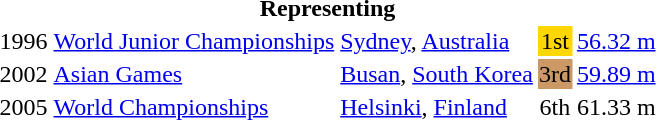<table>
<tr>
<th colspan="6">Representing </th>
</tr>
<tr>
<td>1996</td>
<td><a href='#'>World Junior Championships</a></td>
<td><a href='#'>Sydney</a>, <a href='#'>Australia</a></td>
<td bgcolor="gold" align="center">1st</td>
<td><a href='#'>56.32 m</a></td>
</tr>
<tr>
<td>2002</td>
<td><a href='#'>Asian Games</a></td>
<td><a href='#'>Busan</a>, <a href='#'>South Korea</a></td>
<td bgcolor="cc9966" align="center">3rd</td>
<td><a href='#'>59.89 m</a></td>
</tr>
<tr>
<td>2005</td>
<td><a href='#'>World Championships</a></td>
<td><a href='#'>Helsinki</a>, <a href='#'>Finland</a></td>
<td align="center">6th</td>
<td>61.33 m</td>
</tr>
</table>
